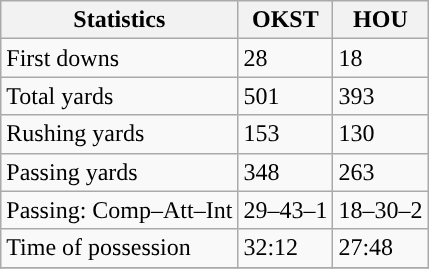<table class="wikitable" style="float: left;">
<tr>
<th>Statistics</th>
<th>OKST</th>
<th>HOU</th>
</tr>
<tr>
<td>First downs</td>
<td>28</td>
<td>18</td>
</tr>
<tr>
<td>Total yards</td>
<td>501</td>
<td>393</td>
</tr>
<tr>
<td>Rushing yards</td>
<td>153</td>
<td>130</td>
</tr>
<tr>
<td>Passing yards</td>
<td>348</td>
<td>263</td>
</tr>
<tr>
<td>Passing: Comp–Att–Int</td>
<td>29–43–1</td>
<td>18–30–2</td>
</tr>
<tr>
<td>Time of possession</td>
<td>32:12</td>
<td>27:48</td>
</tr>
<tr>
</tr>
</table>
